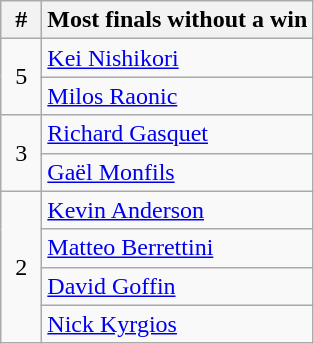<table class="wikitable" style="display: inline-table;">
<tr>
<th width=20>#</th>
<th>Most finals without a win</th>
</tr>
<tr>
<td rowspan="2" align=center>5</td>
<td> <a href='#'>Kei Nishikori</a></td>
</tr>
<tr>
<td> <a href='#'>Milos Raonic</a></td>
</tr>
<tr>
<td rowspan="2" align=center>3</td>
<td> <a href='#'>Richard Gasquet</a></td>
</tr>
<tr>
<td> <a href='#'>Gaël Monfils</a></td>
</tr>
<tr>
<td rowspan="4" align=center>2</td>
<td> <a href='#'>Kevin Anderson</a></td>
</tr>
<tr>
<td> <a href='#'>Matteo Berrettini</a></td>
</tr>
<tr>
<td> <a href='#'>David Goffin</a></td>
</tr>
<tr>
<td> <a href='#'>Nick Kyrgios</a></td>
</tr>
</table>
